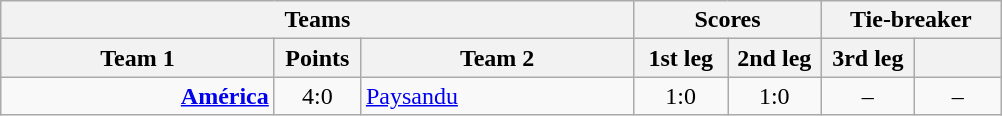<table class="wikitable" style="text-align:center;">
<tr>
<th colspan=3>Teams</th>
<th colspan=2>Scores</th>
<th colspan=2>Tie-breaker</th>
</tr>
<tr>
<th width="175">Team 1</th>
<th width="50">Points</th>
<th width="175">Team 2</th>
<th width="55">1st leg</th>
<th width="55">2nd leg</th>
<th width="55">3rd leg</th>
<th width="50"></th>
</tr>
<tr>
<td align=right><strong><a href='#'>América</a></strong> </td>
<td>4:0</td>
<td align=left> <a href='#'>Paysandu</a></td>
<td>1:0</td>
<td>1:0</td>
<td>–</td>
<td>–</td>
</tr>
</table>
